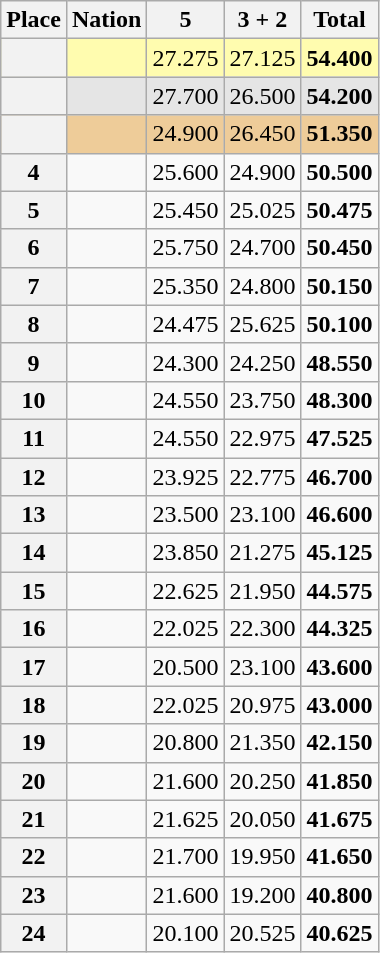<table class="wikitable sortable" style="text-align:center">
<tr>
<th scope=col>Place</th>
<th scope=col>Nation</th>
<th scope=col>5 </th>
<th scope=col>3  + 2 </th>
<th scope=col>Total</th>
</tr>
<tr bgcolor=fffcaf>
<th scope=row></th>
<td align=left></td>
<td>27.275</td>
<td>27.125</td>
<td><strong>54.400</strong></td>
</tr>
<tr bgcolor=e5e5e5>
<th scope=row></th>
<td align=left></td>
<td>27.700</td>
<td>26.500</td>
<td><strong>54.200</strong></td>
</tr>
<tr bgcolor=eecc99>
<th scope=row></th>
<td align=left></td>
<td>24.900</td>
<td>26.450</td>
<td><strong>51.350</strong></td>
</tr>
<tr>
<th scope=row><strong>4</strong></th>
<td align=left></td>
<td>25.600</td>
<td>24.900</td>
<td><strong>50.500</strong></td>
</tr>
<tr>
<th scope=row><strong>5</strong></th>
<td align=left></td>
<td>25.450</td>
<td>25.025</td>
<td><strong>50.475</strong></td>
</tr>
<tr>
<th scope=row><strong>6</strong></th>
<td align=left></td>
<td>25.750</td>
<td>24.700</td>
<td><strong>50.450</strong></td>
</tr>
<tr>
<th scope=row><strong>7</strong></th>
<td align=left></td>
<td>25.350</td>
<td>24.800</td>
<td><strong>50.150</strong></td>
</tr>
<tr>
<th scope=row><strong>8</strong></th>
<td align=left></td>
<td>24.475</td>
<td>25.625</td>
<td><strong>50.100</strong></td>
</tr>
<tr>
<th scope=row><strong>9</strong></th>
<td align=left></td>
<td>24.300</td>
<td>24.250</td>
<td><strong>48.550</strong></td>
</tr>
<tr>
<th scope=row><strong>10</strong></th>
<td align=left></td>
<td>24.550</td>
<td>23.750</td>
<td><strong>48.300</strong></td>
</tr>
<tr>
<th scope=row><strong>11</strong></th>
<td align=left></td>
<td>24.550</td>
<td>22.975</td>
<td><strong>47.525</strong></td>
</tr>
<tr>
<th scope=row><strong>12</strong></th>
<td align=left></td>
<td>23.925</td>
<td>22.775</td>
<td><strong>46.700</strong></td>
</tr>
<tr>
<th scope=row><strong>13</strong></th>
<td align=left></td>
<td>23.500</td>
<td>23.100</td>
<td><strong>46.600 </strong></td>
</tr>
<tr>
<th scope=row><strong>14</strong></th>
<td align=left></td>
<td>23.850</td>
<td>21.275</td>
<td><strong>45.125</strong></td>
</tr>
<tr>
<th scope=row><strong>15</strong></th>
<td align=left></td>
<td>22.625</td>
<td>21.950</td>
<td><strong>44.575</strong></td>
</tr>
<tr>
<th scope=row><strong>16</strong></th>
<td align=left></td>
<td>22.025</td>
<td>22.300</td>
<td><strong>44.325</strong></td>
</tr>
<tr>
<th scope=row><strong>17</strong></th>
<td align=left></td>
<td>20.500</td>
<td>23.100</td>
<td><strong>43.600</strong></td>
</tr>
<tr>
<th scope=row><strong>18</strong></th>
<td align=left></td>
<td>22.025</td>
<td>20.975</td>
<td><strong>43.000</strong></td>
</tr>
<tr>
<th scope=row><strong>19</strong></th>
<td align=left></td>
<td>20.800</td>
<td>21.350</td>
<td><strong>42.150</strong></td>
</tr>
<tr>
<th scope=row><strong>20</strong></th>
<td align=left></td>
<td>21.600</td>
<td>20.250</td>
<td><strong>41.850</strong></td>
</tr>
<tr>
<th scope=row><strong>21</strong></th>
<td align=left></td>
<td>21.625</td>
<td>20.050</td>
<td><strong>41.675</strong></td>
</tr>
<tr>
<th scope=row><strong>22</strong></th>
<td align=left></td>
<td>21.700</td>
<td>19.950</td>
<td><strong>41.650</strong></td>
</tr>
<tr>
<th scope=row><strong>23</strong></th>
<td align=left></td>
<td>21.600</td>
<td>19.200</td>
<td><strong>40.800</strong></td>
</tr>
<tr>
<th scope=row><strong>24</strong></th>
<td align=left></td>
<td>20.100</td>
<td>20.525</td>
<td><strong>40.625</strong></td>
</tr>
</table>
